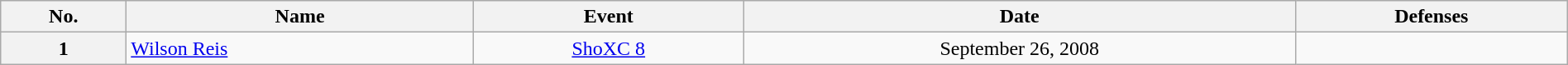<table class="wikitable" style="width:100%;">
<tr>
<th width:1%;">No.</th>
<th width:20%;">Name</th>
<th width:20%;">Event</th>
<th width:15%;">Date</th>
<th width:50%;">Defenses</th>
</tr>
<tr>
<th>1</th>
<td align=left> <a href='#'>Wilson Reis</a><br></td>
<td align=center><a href='#'>ShoXC 8</a><br></td>
<td align=center>September 26, 2008</td>
<td style="text-align:left;"></td>
</tr>
</table>
